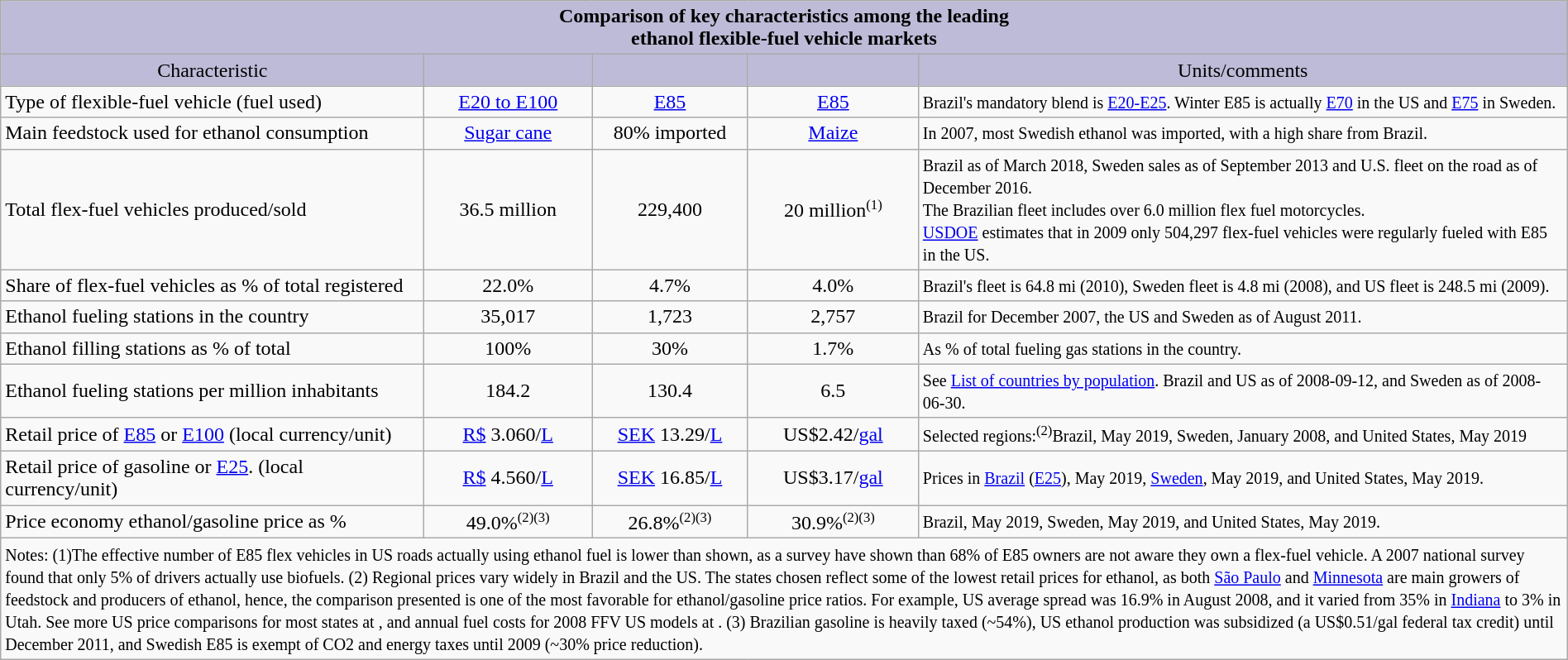<table class="wikitable" style="margin: 1em auto 1em auto">
<tr>
<th colspan="5"  style="text-align:center; background:#bdbbd7;">Comparison of key characteristics among the leading <br> ethanol flexible-fuel vehicle markets</th>
</tr>
<tr align=center>
<td style="background:#bdbbd7;">Characteristic</td>
<td style="background:#bdbbd7;"></td>
<td style="background:#bdbbd7;"></td>
<td style="background:#bdbbd7;"></td>
<td style="background:#bdbbd7;">Units/comments</td>
</tr>
<tr>
<td>Type of flexible-fuel vehicle (fuel used)</td>
<td style="text-align:center;"><a href='#'>E20 to E100</a></td>
<td style="text-align:center;"><a href='#'>E85</a></td>
<td style="text-align:center;"><a href='#'>E85</a></td>
<td><small>Brazil's mandatory blend is <a href='#'>E20-E25</a>. Winter E85 is actually <a href='#'>E70</a> in the US and <a href='#'>E75</a> in Sweden.</small></td>
</tr>
<tr>
<td>Main feedstock used for ethanol consumption</td>
<td style="text-align:center;"><a href='#'>Sugar cane</a></td>
<td style="text-align:center;">80% imported</td>
<td style="text-align:center;"><a href='#'>Maize</a></td>
<td><small>In 2007, most Swedish ethanol was imported, with a high share from Brazil.</small></td>
</tr>
<tr>
<td>Total flex-fuel vehicles produced/sold</td>
<td style="text-align:center;">36.5 million</td>
<td style="text-align:center;">229,400</td>
<td style="text-align:center;">20 million<small><sup>(1)</sup></small></td>
<td><small>Brazil as of March 2018, Sweden sales as of September 2013 and U.S. fleet on the road as of December 2016.<br> The Brazilian fleet includes over 6.0 million flex fuel motorcycles. <br> <a href='#'>USDOE</a> estimates that in 2009 only 504,297 flex-fuel vehicles were regularly fueled with E85 in the US.</small></td>
</tr>
<tr>
<td>Share of flex-fuel vehicles as % of total registered</td>
<td style="text-align:center;">22.0%</td>
<td style="text-align:center;">4.7%</td>
<td style="text-align:center;">4.0%</td>
<td><small> Brazil's fleet is 64.8 mi (2010), Sweden fleet is 4.8 mi (2008), and US fleet is 248.5 mi (2009).</small></td>
</tr>
<tr>
<td>Ethanol fueling stations in the country</td>
<td style="text-align:center;">35,017</td>
<td style="text-align:center;">1,723</td>
<td style="text-align:center;">2,757</td>
<td><small>Brazil for December 2007, the US and Sweden as of August 2011.</small></td>
</tr>
<tr>
<td>Ethanol filling stations as % of total</td>
<td style="text-align:center;">100%</td>
<td style="text-align:center;">30%</td>
<td style="text-align:center;">1.7%</td>
<td><small>As % of total fueling gas stations in the country.</small></td>
</tr>
<tr>
<td>Ethanol fueling stations per million inhabitants</td>
<td style="text-align:center;">184.2</td>
<td style="text-align:center;">130.4</td>
<td style="text-align:center;">6.5</td>
<td><small>See <a href='#'>List of countries by population</a>. Brazil and US as of 2008-09-12, and Sweden as of 2008-06-30.</small></td>
</tr>
<tr>
<td>Retail price of <a href='#'>E85</a> or <a href='#'>E100</a> (local currency/unit)</td>
<td style="text-align:center;"><a href='#'>R$</a> 3.060/<a href='#'>L</a></td>
<td style="text-align:center;"><a href='#'>SEK</a> 13.29/<a href='#'>L</a></td>
<td style="text-align:center;">US$2.42/<a href='#'>gal</a></td>
<td><small>Selected regions:<sup>(2)</sup>Brazil, May 2019, Sweden, January 2008, and United States, May 2019</small></td>
</tr>
<tr>
<td>Retail price of gasoline or <a href='#'>E25</a>. (local currency/unit)</td>
<td style="text-align:center;"><a href='#'>R$</a> 4.560/<a href='#'>L</a></td>
<td style="text-align:center;"><a href='#'>SEK</a> 16.85/<a href='#'>L</a></td>
<td style="text-align:center;">US$3.17/<a href='#'>gal</a></td>
<td><small>Prices in <a href='#'>Brazil</a> (<a href='#'>E25</a>), May 2019, <a href='#'>Sweden</a>, May 2019, and United States, May 2019.</small></td>
</tr>
<tr>
<td>Price economy ethanol/gasoline price as %</td>
<td style="text-align:center;">49.0%<small><sup>(2)</sup></small><small><sup>(3)</sup></small></td>
<td style="text-align:center;">26.8%<small><sup>(2)</sup></small><small><sup>(3)</sup></small></td>
<td style="text-align:center;">30.9%<small><sup>(2)</sup></small><small><sup>(3)</sup></small></td>
<td><small>Brazil, May 2019, Sweden, May 2019, and United States, May 2019.</small></td>
</tr>
<tr>
<td colspan="5" style="text-align:left;"><small>Notes: (1)The effective number of E85 flex vehicles in US roads actually using ethanol fuel is lower than shown, as a survey have shown than 68% of E85 owners are not aware they own a flex-fuel vehicle. A 2007 national survey found that only 5% of drivers actually use biofuels. (2) Regional prices vary widely in Brazil and the US. The states chosen reflect some of the lowest retail prices for ethanol, as both <a href='#'>São Paulo</a> and <a href='#'>Minnesota</a> are main growers of feedstock and producers of ethanol, hence, the comparison presented is one of the most favorable for ethanol/gasoline price ratios. For example, US average spread was 16.9% in August 2008, and it varied from 35% in <a href='#'>Indiana</a> to 3% in Utah. See more US price comparisons for most states at , and annual fuel costs for 2008 FFV US models at . (3) Brazilian gasoline is heavily taxed (~54%), US ethanol production was subsidized (a US$0.51/gal federal tax credit) until December 2011, and Swedish E85 is exempt of CO2 and energy taxes until 2009 (~30% price reduction).</small></td>
</tr>
</table>
